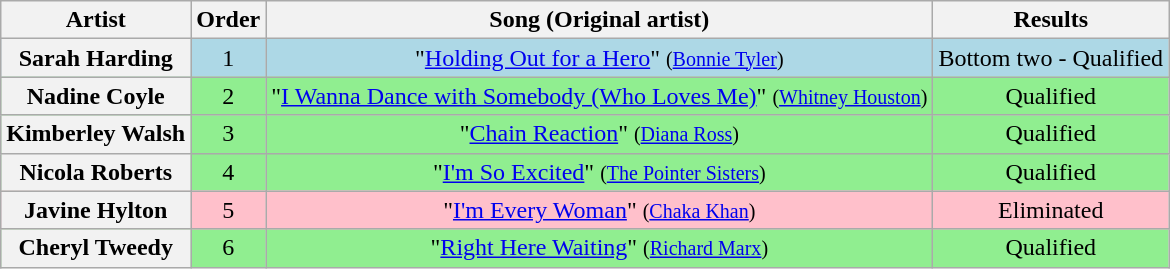<table class="wikitable plainrowheaders" style="text-align:center;">
<tr>
<th scope="col">Artist</th>
<th scope="col">Order</th>
<th scope="col">Song (Original artist)</th>
<th scope="col">Results</th>
</tr>
<tr style="background:lightblue;">
<th scope="row">Sarah Harding</th>
<td>1</td>
<td>"<a href='#'>Holding Out for a Hero</a>" <small>(<a href='#'>Bonnie Tyler</a>)</small></td>
<td>Bottom two - Qualified</td>
</tr>
<tr style="background:lightgreen;">
<th scope="row">Nadine Coyle</th>
<td>2</td>
<td>"<a href='#'>I Wanna Dance with Somebody (Who Loves Me)</a>" <small>(<a href='#'>Whitney Houston</a>)</small></td>
<td>Qualified</td>
</tr>
<tr style="background:lightgreen;">
<th scope="row">Kimberley Walsh</th>
<td>3</td>
<td>"<a href='#'>Chain Reaction</a>" <small>(<a href='#'>Diana Ross</a>)</small></td>
<td>Qualified</td>
</tr>
<tr style="background:lightgreen;">
<th scope="row">Nicola Roberts</th>
<td>4</td>
<td>"<a href='#'>I'm So Excited</a>" <small>(<a href='#'>The Pointer Sisters</a>)</small></td>
<td>Qualified</td>
</tr>
<tr style="background:pink;">
<th scope="row">Javine Hylton</th>
<td>5</td>
<td>"<a href='#'>I'm Every Woman</a>" <small>(<a href='#'>Chaka Khan</a>)</small></td>
<td>Eliminated</td>
</tr>
<tr style="background:lightgreen;">
<th scope="row">Cheryl Tweedy</th>
<td>6</td>
<td>"<a href='#'>Right Here Waiting</a>" <small>(<a href='#'>Richard Marx</a>)</small></td>
<td>Qualified</td>
</tr>
</table>
